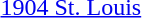<table>
<tr>
<td><a href='#'>1904 St. Louis</a><br></td>
<td></td>
<td></td>
<td></td>
</tr>
</table>
